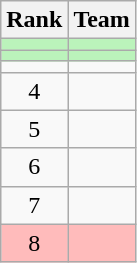<table class=wikitable style="text-align:center;">
<tr>
<th>Rank</th>
<th>Team</th>
</tr>
<tr bgcolor=bbf3bb>
<td></td>
<td align=left></td>
</tr>
<tr bgcolor=bbf3bb>
<td></td>
<td align=left></td>
</tr>
<tr>
<td></td>
<td align=left></td>
</tr>
<tr>
<td>4</td>
<td align=left></td>
</tr>
<tr>
<td>5</td>
<td align=left></td>
</tr>
<tr>
<td>6</td>
<td align=left></td>
</tr>
<tr>
<td>7</td>
<td align=left></td>
</tr>
<tr bgcolor=ffbbbb>
<td>8</td>
<td align=left></td>
</tr>
</table>
